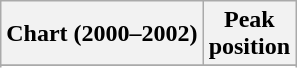<table class="wikitable sortable plainrowheaders" style="text-align:center">
<tr>
<th>Chart (2000–2002)</th>
<th>Peak<br>position</th>
</tr>
<tr>
</tr>
<tr>
</tr>
</table>
